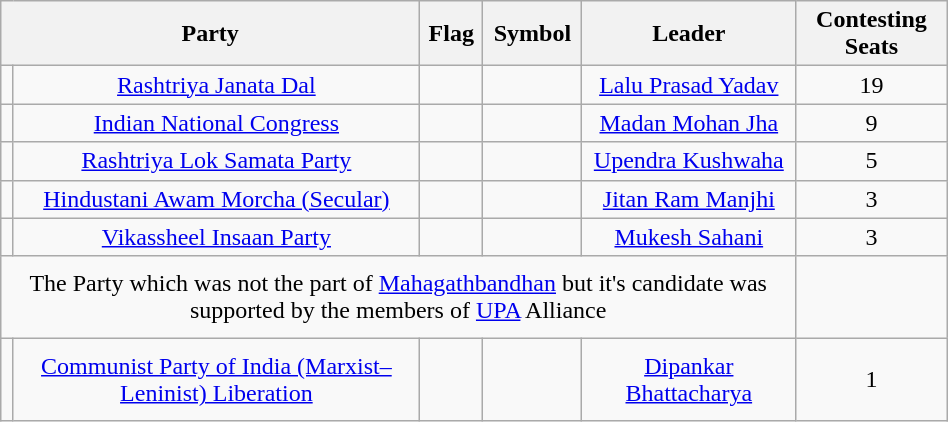<table class="wikitable " width="50%" style="text-align:center">
<tr>
<th colspan="2">Party</th>
<th>Flag</th>
<th>Symbol</th>
<th>Leader</th>
<th>Contesting Seats</th>
</tr>
<tr>
<td></td>
<td><a href='#'>Rashtriya Janata Dal</a></td>
<td></td>
<td></td>
<td><a href='#'>Lalu Prasad Yadav</a></td>
<td>19</td>
</tr>
<tr>
<td></td>
<td><a href='#'>Indian National Congress</a></td>
<td></td>
<td></td>
<td><a href='#'>Madan Mohan Jha</a></td>
<td>9</td>
</tr>
<tr>
<td></td>
<td><a href='#'>Rashtriya Lok Samata Party</a></td>
<td></td>
<td></td>
<td><a href='#'>Upendra Kushwaha</a></td>
<td>5</td>
</tr>
<tr>
<td></td>
<td><a href='#'>Hindustani Awam Morcha (Secular)</a></td>
<td></td>
<td></td>
<td><a href='#'>Jitan Ram Manjhi</a></td>
<td>3</td>
</tr>
<tr>
<td></td>
<td><a href='#'>Vikassheel Insaan Party</a></td>
<td></td>
<td></td>
<td><a href='#'>Mukesh Sahani</a></td>
<td>3</td>
</tr>
<tr style="height: 55px;">
<td colspan = "5" align = "center">The Party which was not the part of <a href='#'>Mahagathbandhan</a> but it's candidate was supported by the members of <a href='#'>UPA</a> Alliance</td>
</tr>
<tr style="height: 55px;">
<td></td>
<td><a href='#'>Communist Party of India (Marxist–Leninist) Liberation</a></td>
<td></td>
<td></td>
<td><a href='#'>Dipankar Bhattacharya</a></td>
<td>1</td>
</tr>
</table>
